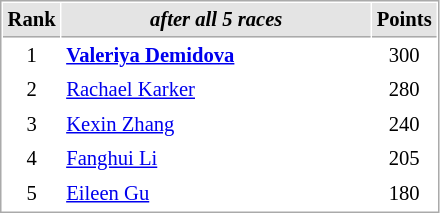<table cellspacing="1" cellpadding="3" style="border:1px solid #aaa; font-size:86%;">
<tr style="background:#e4e4e4;">
<th style="border-bottom:1px solid #aaa; width:10px;">Rank</th>
<th style="border-bottom:1px solid #aaa; width:200px;"><em>after all 5 races</em></th>
<th style="border-bottom:1px solid #aaa; width:20px;">Points</th>
</tr>
<tr>
<td align=center>1</td>
<td><strong> <a href='#'>Valeriya Demidova</a></strong></td>
<td align=center>300</td>
</tr>
<tr>
<td align=center>2</td>
<td> <a href='#'>Rachael Karker</a></td>
<td align=center>280</td>
</tr>
<tr>
<td align=center>3</td>
<td> <a href='#'>Kexin Zhang</a></td>
<td align=center>240</td>
</tr>
<tr>
<td align=center>4</td>
<td> <a href='#'>Fanghui Li</a></td>
<td align=center>205</td>
</tr>
<tr>
<td align=center>5</td>
<td> <a href='#'>Eileen Gu</a></td>
<td align=center>180</td>
</tr>
</table>
